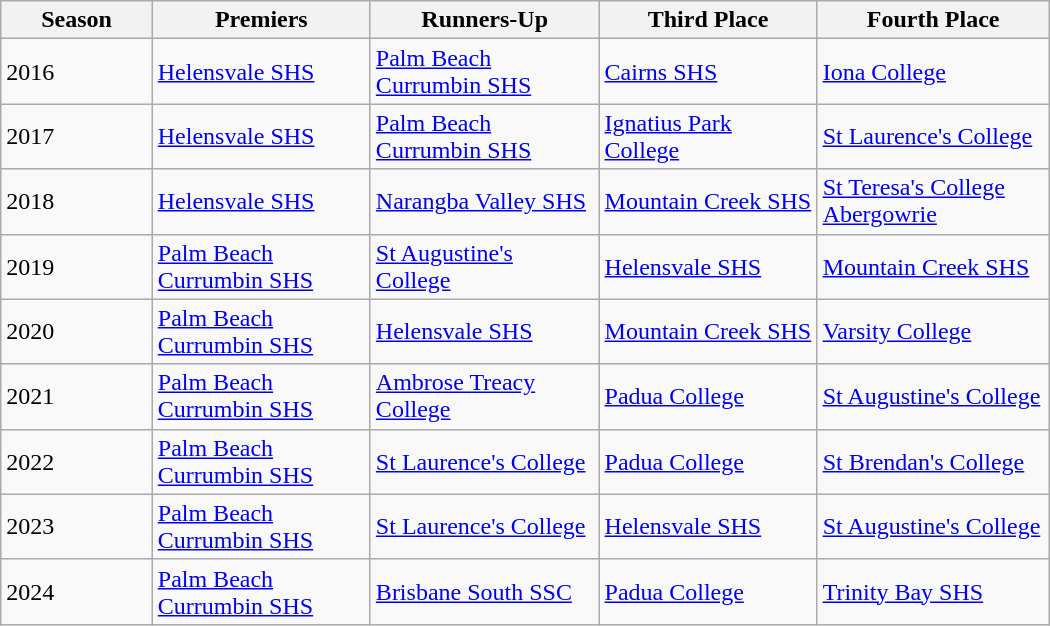<table class="wikitable sortable" width="700px">
<tr>
<th width=05px>Season</th>
<th width=060px>Premiers</th>
<th width=060px>Runners-Up</th>
<th width=060px>Third Place</th>
<th width=060px>Fourth Place</th>
</tr>
<tr>
<td>2016</td>
<td><a href='#'>Helensvale SHS</a></td>
<td><a href='#'>Palm Beach Currumbin SHS</a></td>
<td><a href='#'>Cairns SHS</a></td>
<td><a href='#'>Iona College</a></td>
</tr>
<tr>
<td>2017</td>
<td><a href='#'>Helensvale SHS</a></td>
<td><a href='#'>Palm Beach Currumbin SHS</a></td>
<td><a href='#'>Ignatius Park College</a></td>
<td><a href='#'>St Laurence's College</a></td>
</tr>
<tr>
<td>2018</td>
<td><a href='#'>Helensvale SHS</a></td>
<td><a href='#'>Narangba Valley SHS</a></td>
<td><a href='#'>Mountain Creek SHS</a></td>
<td><a href='#'>St Teresa's College Abergowrie</a></td>
</tr>
<tr>
<td>2019</td>
<td><a href='#'>Palm Beach Currumbin SHS</a></td>
<td><a href='#'>St Augustine's College</a></td>
<td><a href='#'>Helensvale SHS</a></td>
<td><a href='#'>Mountain Creek SHS</a></td>
</tr>
<tr>
<td>2020</td>
<td><a href='#'>Palm Beach Currumbin SHS</a></td>
<td><a href='#'>Helensvale SHS</a></td>
<td><a href='#'>Mountain Creek SHS</a></td>
<td><a href='#'>Varsity College</a></td>
</tr>
<tr>
<td>2021</td>
<td><a href='#'>Palm Beach Currumbin SHS</a></td>
<td><a href='#'>Ambrose Treacy College</a></td>
<td><a href='#'>Padua College</a></td>
<td><a href='#'>St Augustine's College</a></td>
</tr>
<tr>
<td>2022</td>
<td><a href='#'>Palm Beach Currumbin SHS</a></td>
<td><a href='#'>St Laurence's College</a></td>
<td><a href='#'>Padua College</a></td>
<td><a href='#'>St Brendan's College</a></td>
</tr>
<tr>
<td>2023</td>
<td><a href='#'>Palm Beach Currumbin SHS</a></td>
<td><a href='#'>St Laurence's College</a></td>
<td><a href='#'>Helensvale SHS</a></td>
<td><a href='#'>St Augustine's College</a></td>
</tr>
<tr>
<td>2024</td>
<td><a href='#'>Palm Beach Currumbin SHS</a></td>
<td><a href='#'>Brisbane South SSC</a></td>
<td><a href='#'>Padua College</a></td>
<td><a href='#'>Trinity Bay SHS</a></td>
</tr>
</table>
